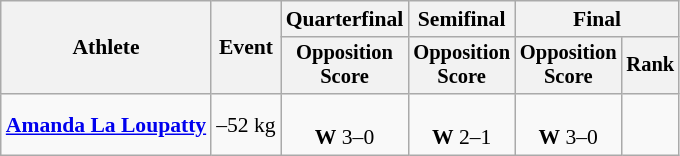<table class="wikitable" style="font-size:90%">
<tr align="center">
<th rowspan="2">Athlete</th>
<th rowspan="2">Event</th>
<th>Quarterfinal</th>
<th>Semifinal</th>
<th colspan=2>Final</th>
</tr>
<tr style="font-size:95%",  align="center">
<th>Opposition<br>Score</th>
<th>Opposition<br>Score</th>
<th>Opposition<br>Score</th>
<th>Rank</th>
</tr>
<tr align="center">
<td><strong><a href='#'>Amanda La Loupatty</a></strong></td>
<td>–52 kg</td>
<td><br><strong>W</strong> 3–0</td>
<td><br><strong>W</strong> 2–1</td>
<td><br><strong>W</strong> 3–0</td>
<td></td>
</tr>
</table>
